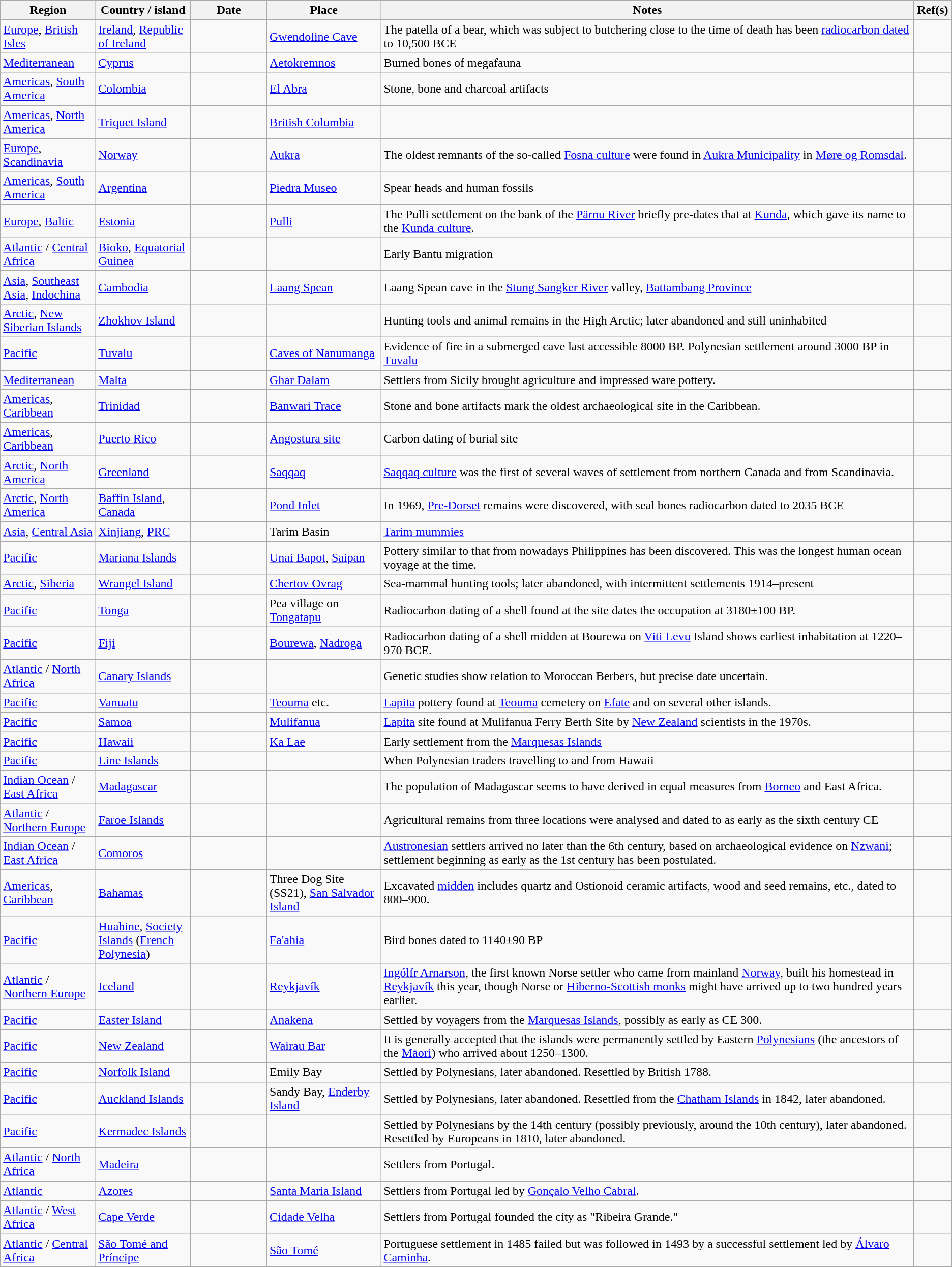<table class="wikitable sortable">
<tr>
<th style="width:10%;">Region</th>
<th style="width:10%;">Country / island</th>
<th style="width:8%;">Date</th>
<th style="width:12%;">Place</th>
<th style="width:56%;" class="unsortable">Notes</th>
<th style="width:4%;" class="unsortable">Ref(s)</th>
</tr>
<tr>
<td><a href='#'>Europe</a>, <a href='#'>British Isles</a></td>
<td><a href='#'>Ireland</a>, <a href='#'>Republic of Ireland</a></td>
<td align=right></td>
<td><a href='#'>Gwendoline Cave</a></td>
<td>The patella of a bear, which was subject to butchering close to the time of death has been <a href='#'>radiocarbon dated</a> to 10,500 BCE</td>
<td></td>
</tr>
<tr>
<td><a href='#'>Mediterranean</a></td>
<td><a href='#'>Cyprus</a></td>
<td align=right></td>
<td><a href='#'>Aetokremnos</a></td>
<td>Burned bones of megafauna</td>
<td></td>
</tr>
<tr>
<td><a href='#'>Americas</a>, <a href='#'>South America</a></td>
<td><a href='#'>Colombia</a></td>
<td align=right></td>
<td><a href='#'>El Abra</a></td>
<td>Stone, bone and charcoal artifacts</td>
<td></td>
</tr>
<tr>
<td><a href='#'>Americas</a>, <a href='#'>North America</a></td>
<td><a href='#'>Triquet Island</a></td>
<td align=right></td>
<td><a href='#'>British Columbia</a></td>
<td A hearth excavated at the site was determined by radiocarbon dating to be between 13,613 and 14,086 years old></td>
<td></td>
</tr>
<tr>
<td><a href='#'>Europe</a>, <a href='#'>Scandinavia</a></td>
<td><a href='#'>Norway</a></td>
<td align=right></td>
<td><a href='#'>Aukra</a></td>
<td>The oldest remnants of the so-called <a href='#'>Fosna culture</a> were found in <a href='#'>Aukra Municipality</a> in <a href='#'>Møre og Romsdal</a>.</td>
<td></td>
</tr>
<tr>
<td><a href='#'>Americas</a>, <a href='#'>South America</a></td>
<td><a href='#'>Argentina</a></td>
<td align=right></td>
<td><a href='#'>Piedra Museo</a></td>
<td>Spear heads and human fossils</td>
<td></td>
</tr>
<tr>
<td><a href='#'>Europe</a>, <a href='#'>Baltic</a></td>
<td><a href='#'>Estonia</a></td>
<td align=right></td>
<td><a href='#'>Pulli</a></td>
<td>The Pulli settlement on the bank of the <a href='#'>Pärnu River</a> briefly pre-dates that at <a href='#'>Kunda</a>, which gave its name to the <a href='#'>Kunda culture</a>.</td>
<td></td>
</tr>
<tr>
<td><a href='#'>Atlantic</a> / <a href='#'>Central Africa</a></td>
<td><a href='#'>Bioko</a>, <a href='#'>Equatorial Guinea</a></td>
<td align=right></td>
<td></td>
<td>Early Bantu migration</td>
<td></td>
</tr>
<tr>
<td><a href='#'>Asia</a>, <a href='#'>Southeast Asia</a>, <a href='#'>Indochina</a></td>
<td><a href='#'>Cambodia</a></td>
<td align=right></td>
<td><a href='#'>Laang Spean</a></td>
<td>Laang Spean cave in the <a href='#'>Stung Sangker River</a> valley, <a href='#'>Battambang Province</a></td>
<td></td>
</tr>
<tr>
<td><a href='#'>Arctic</a>, <a href='#'>New Siberian Islands</a></td>
<td><a href='#'>Zhokhov Island</a></td>
<td align=right></td>
<td></td>
<td>Hunting tools and animal remains in the High Arctic; later abandoned and still uninhabited</td>
<td></td>
</tr>
<tr>
<td><a href='#'>Pacific</a></td>
<td><a href='#'>Tuvalu</a></td>
<td align=right></td>
<td><a href='#'>Caves of Nanumanga</a></td>
<td>Evidence of fire in a submerged cave last accessible 8000 BP. Polynesian settlement around 3000 BP in <a href='#'>Tuvalu</a></td>
<td></td>
</tr>
<tr>
<td><a href='#'>Mediterranean</a></td>
<td><a href='#'>Malta</a></td>
<td align=right></td>
<td><a href='#'>Għar Dalam</a></td>
<td>Settlers from Sicily brought agriculture and impressed ware pottery.</td>
<td></td>
</tr>
<tr>
<td><a href='#'>Americas</a>, <a href='#'>Caribbean</a></td>
<td><a href='#'>Trinidad</a></td>
<td align=right></td>
<td><a href='#'>Banwari Trace</a></td>
<td>Stone and bone artifacts mark the oldest archaeological site in the Caribbean.</td>
<td></td>
</tr>
<tr>
<td><a href='#'>Americas</a>, <a href='#'>Caribbean</a></td>
<td><a href='#'>Puerto Rico</a></td>
<td align=right></td>
<td><a href='#'>Angostura site</a></td>
<td>Carbon dating of burial site</td>
<td></td>
</tr>
<tr>
<td><a href='#'>Arctic</a>, <a href='#'>North America</a></td>
<td><a href='#'>Greenland</a></td>
<td align=right></td>
<td><a href='#'>Saqqaq</a></td>
<td><a href='#'>Saqqaq culture</a> was the first of several waves of settlement from northern Canada and from Scandinavia.</td>
<td></td>
</tr>
<tr>
<td><a href='#'>Arctic</a>, <a href='#'>North America</a></td>
<td><a href='#'>Baffin Island</a>, <a href='#'>Canada</a></td>
<td align=right></td>
<td><a href='#'>Pond Inlet</a></td>
<td>In 1969, <a href='#'>Pre-Dorset</a> remains were discovered, with seal bones radiocarbon dated to 2035 BCE</td>
<td></td>
</tr>
<tr>
<td><a href='#'>Asia</a>, <a href='#'>Central Asia</a></td>
<td><a href='#'>Xinjiang</a>, <a href='#'>PRC</a></td>
<td align=right></td>
<td>Tarim Basin</td>
<td><a href='#'>Tarim mummies</a></td>
<td></td>
</tr>
<tr>
<td><a href='#'>Pacific</a></td>
<td><a href='#'>Mariana Islands</a></td>
<td align=right></td>
<td><a href='#'>Unai Bapot</a>, <a href='#'>Saipan</a></td>
<td>Pottery similar to that from nowadays Philippines has been discovered. This was the longest human ocean voyage at the time.</td>
<td></td>
</tr>
<tr>
<td><a href='#'>Arctic</a>, <a href='#'>Siberia</a></td>
<td><a href='#'>Wrangel Island</a></td>
<td align=right></td>
<td><a href='#'>Chertov Ovrag</a></td>
<td>Sea-mammal hunting tools; later abandoned, with intermittent settlements 1914–present</td>
<td></td>
</tr>
<tr>
<td><a href='#'>Pacific</a></td>
<td><a href='#'>Tonga</a></td>
<td align=right></td>
<td>Pea village on <a href='#'>Tongatapu</a></td>
<td>Radiocarbon dating of a shell found at the site dates the occupation at 3180±100 BP.</td>
<td></td>
</tr>
<tr>
<td><a href='#'>Pacific</a></td>
<td><a href='#'>Fiji</a></td>
<td align=right></td>
<td><a href='#'>Bourewa</a>, <a href='#'>Nadroga</a></td>
<td>Radiocarbon dating of a shell midden at Bourewa on <a href='#'>Viti Levu</a> Island shows earliest inhabitation at 1220–970 BCE.</td>
<td></td>
</tr>
<tr>
<td><a href='#'>Atlantic</a> / <a href='#'>North Africa</a></td>
<td><a href='#'>Canary Islands</a></td>
<td align=right></td>
<td></td>
<td>Genetic studies show relation to Moroccan Berbers, but precise date uncertain.</td>
<td></td>
</tr>
<tr>
<td><a href='#'>Pacific</a></td>
<td><a href='#'>Vanuatu</a></td>
<td align=right></td>
<td><a href='#'>Teouma</a> etc.</td>
<td><a href='#'>Lapita</a> pottery found at <a href='#'>Teouma</a> cemetery on <a href='#'>Efate</a> and on several other islands.</td>
<td></td>
</tr>
<tr>
<td><a href='#'>Pacific</a></td>
<td><a href='#'>Samoa</a></td>
<td align=right></td>
<td><a href='#'>Mulifanua</a></td>
<td><a href='#'>Lapita</a> site found at Mulifanua Ferry Berth Site by <a href='#'>New Zealand</a> scientists in the 1970s.</td>
<td></td>
</tr>
<tr>
<td><a href='#'>Pacific</a></td>
<td><a href='#'>Hawaii</a></td>
<td align=right></td>
<td><a href='#'>Ka Lae</a></td>
<td>Early settlement from the <a href='#'>Marquesas Islands</a></td>
<td></td>
</tr>
<tr>
<td><a href='#'>Pacific</a></td>
<td><a href='#'>Line Islands</a></td>
<td align=right></td>
<td></td>
<td>When Polynesian traders travelling to and from Hawaii</td>
<td></td>
</tr>
<tr>
<td><a href='#'>Indian Ocean</a> / <a href='#'>East Africa</a></td>
<td><a href='#'>Madagascar</a></td>
<td align=right></td>
<td></td>
<td>The population of Madagascar seems to have derived in equal measures from <a href='#'>Borneo</a> and East Africa.</td>
<td></td>
</tr>
<tr>
<td><a href='#'>Atlantic</a> / <a href='#'>Northern Europe</a></td>
<td><a href='#'>Faroe Islands</a></td>
<td align=right></td>
<td></td>
<td>Agricultural remains from three locations were analysed and dated to as early as the sixth century CE</td>
<td></td>
</tr>
<tr>
<td><a href='#'>Indian Ocean</a> / <a href='#'>East Africa</a></td>
<td><a href='#'>Comoros</a></td>
<td align=right></td>
<td></td>
<td><a href='#'>Austronesian</a> settlers arrived no later than the 6th century, based on archaeological evidence on <a href='#'>Nzwani</a>; settlement beginning as early as the 1st century has been postulated.</td>
<td></td>
</tr>
<tr>
<td><a href='#'>Americas</a>, <a href='#'>Caribbean</a></td>
<td><a href='#'>Bahamas</a></td>
<td align=right></td>
<td>Three Dog Site (SS21), <a href='#'>San Salvador Island</a></td>
<td>Excavated <a href='#'>midden</a> includes quartz and Ostionoid ceramic artifacts, wood and seed remains, etc., dated to 800–900.</td>
<td></td>
</tr>
<tr>
<td><a href='#'>Pacific</a></td>
<td><a href='#'>Huahine</a>, <a href='#'>Society Islands</a> (<a href='#'>French Polynesia</a>)</td>
<td align=right></td>
<td><a href='#'>Fa'ahia</a></td>
<td>Bird bones dated to 1140±90 BP</td>
<td></td>
</tr>
<tr>
<td><a href='#'>Atlantic</a> / <a href='#'>Northern Europe</a></td>
<td><a href='#'>Iceland</a></td>
<td align=right></td>
<td><a href='#'>Reykjavík</a></td>
<td><a href='#'>Ingólfr Arnarson</a>, the first known Norse settler who came from mainland <a href='#'>Norway</a>, built his homestead in <a href='#'>Reykjavík</a> this year, though Norse or <a href='#'>Hiberno-Scottish monks</a> might have arrived up to two hundred years earlier.</td>
<td></td>
</tr>
<tr>
<td><a href='#'>Pacific</a></td>
<td><a href='#'>Easter Island</a></td>
<td align=right></td>
<td><a href='#'>Anakena</a></td>
<td>Settled by voyagers from the <a href='#'>Marquesas Islands</a>, possibly as early as CE 300.</td>
<td></td>
</tr>
<tr>
<td><a href='#'>Pacific</a></td>
<td><a href='#'>New Zealand</a></td>
<td align=right></td>
<td><a href='#'>Wairau Bar</a></td>
<td>It is generally accepted that the islands were permanently settled by Eastern <a href='#'>Polynesians</a> (the ancestors of the <a href='#'>Māori</a>) who arrived about 1250–1300.</td>
<td></td>
</tr>
<tr>
<td><a href='#'>Pacific</a></td>
<td><a href='#'>Norfolk Island</a></td>
<td align=right></td>
<td>Emily Bay</td>
<td>Settled by Polynesians, later abandoned. Resettled by British 1788.</td>
<td></td>
</tr>
<tr>
<td><a href='#'>Pacific</a></td>
<td><a href='#'>Auckland Islands</a></td>
<td align=right></td>
<td>Sandy Bay, <a href='#'>Enderby Island</a></td>
<td>Settled by Polynesians, later abandoned. Resettled from the <a href='#'>Chatham Islands</a> in 1842, later abandoned.</td>
<td></td>
</tr>
<tr>
<td><a href='#'>Pacific</a></td>
<td><a href='#'>Kermadec Islands</a></td>
<td align=right></td>
<td></td>
<td>Settled by Polynesians by the 14th century (possibly previously, around the 10th century), later abandoned. Resettled by Europeans in 1810, later abandoned.</td>
<td></td>
</tr>
<tr>
<td><a href='#'>Atlantic</a> / <a href='#'>North Africa</a></td>
<td><a href='#'>Madeira</a></td>
<td align=right></td>
<td></td>
<td>Settlers from Portugal.</td>
<td></td>
</tr>
<tr>
<td><a href='#'>Atlantic</a></td>
<td><a href='#'>Azores</a></td>
<td align=right></td>
<td><a href='#'>Santa Maria Island</a></td>
<td>Settlers from Portugal led by <a href='#'>Gonçalo Velho Cabral</a>.</td>
<td></td>
</tr>
<tr>
<td><a href='#'>Atlantic</a> / <a href='#'>West Africa</a></td>
<td><a href='#'>Cape Verde</a></td>
<td align=right></td>
<td><a href='#'>Cidade Velha</a></td>
<td>Settlers from Portugal founded the city as "Ribeira Grande."</td>
<td></td>
</tr>
<tr>
<td><a href='#'>Atlantic</a> / <a href='#'>Central Africa</a></td>
<td><a href='#'>São Tomé and Príncipe</a></td>
<td align=right></td>
<td><a href='#'>São Tomé</a></td>
<td>Portuguese settlement in 1485 failed but was followed in 1493 by a successful settlement led by <a href='#'>Álvaro Caminha</a>.</td>
<td></td>
</tr>
</table>
